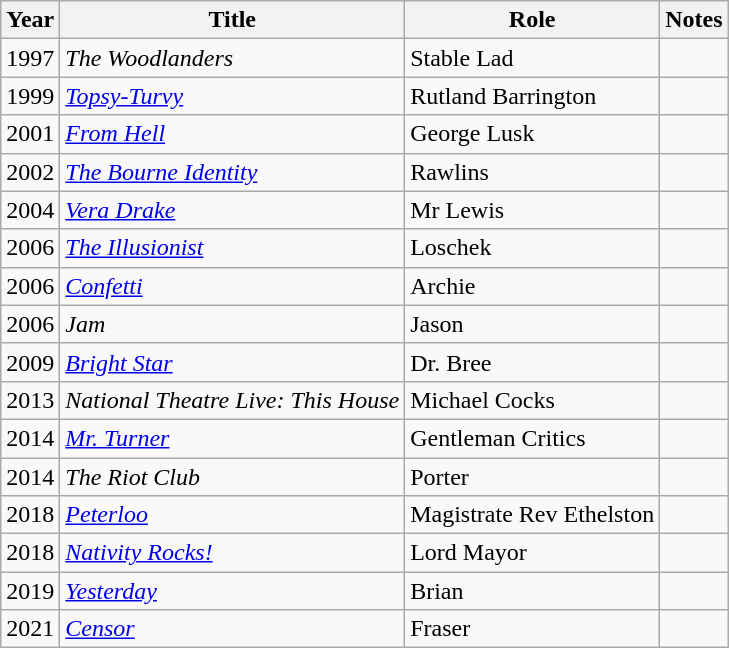<table class="wikitable sortable">
<tr>
<th>Year</th>
<th>Title</th>
<th>Role</th>
<th>Notes</th>
</tr>
<tr>
<td>1997</td>
<td><em>The Woodlanders</em></td>
<td>Stable Lad</td>
<td></td>
</tr>
<tr>
<td>1999</td>
<td><em><a href='#'>Topsy-Turvy</a></em></td>
<td>Rutland Barrington</td>
<td></td>
</tr>
<tr>
<td>2001</td>
<td><em><a href='#'>From Hell</a></em></td>
<td>George Lusk</td>
<td></td>
</tr>
<tr>
<td>2002</td>
<td><em><a href='#'>The Bourne Identity</a></em></td>
<td>Rawlins</td>
<td></td>
</tr>
<tr>
<td>2004</td>
<td><em><a href='#'>Vera Drake</a></em></td>
<td>Mr Lewis</td>
<td></td>
</tr>
<tr>
<td>2006</td>
<td><em><a href='#'>The Illusionist</a></em></td>
<td>Loschek</td>
<td></td>
</tr>
<tr>
<td>2006</td>
<td><em><a href='#'>Confetti</a></em></td>
<td>Archie</td>
<td></td>
</tr>
<tr>
<td>2006</td>
<td><em>Jam</em></td>
<td>Jason</td>
<td></td>
</tr>
<tr>
<td>2009</td>
<td><em><a href='#'>Bright Star</a></em></td>
<td>Dr. Bree</td>
<td></td>
</tr>
<tr>
<td>2013</td>
<td><em>National Theatre Live: This House</em></td>
<td>Michael Cocks</td>
<td></td>
</tr>
<tr>
<td>2014</td>
<td><em><a href='#'>Mr. Turner</a></em></td>
<td>Gentleman Critics</td>
<td></td>
</tr>
<tr>
<td>2014</td>
<td><em>The Riot Club</em></td>
<td>Porter</td>
<td></td>
</tr>
<tr>
<td>2018</td>
<td><em><a href='#'>Peterloo</a></em></td>
<td>Magistrate Rev Ethelston</td>
<td></td>
</tr>
<tr>
<td>2018</td>
<td><em><a href='#'>Nativity Rocks!</a></em></td>
<td>Lord Mayor</td>
<td></td>
</tr>
<tr>
<td>2019</td>
<td><em><a href='#'>Yesterday</a></em></td>
<td>Brian</td>
<td></td>
</tr>
<tr>
<td>2021</td>
<td><em><a href='#'>Censor</a></em></td>
<td>Fraser</td>
<td></td>
</tr>
</table>
